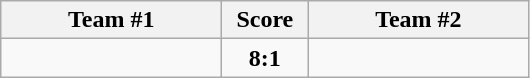<table class="wikitable" style="text-align:center;">
<tr>
<th width=140>Team #1</th>
<th width=50>Score</th>
<th width=140>Team #2</th>
</tr>
<tr>
<td style="text-align:right;"></td>
<td><strong>8:1</strong></td>
<td style="text-align:left;"></td>
</tr>
</table>
